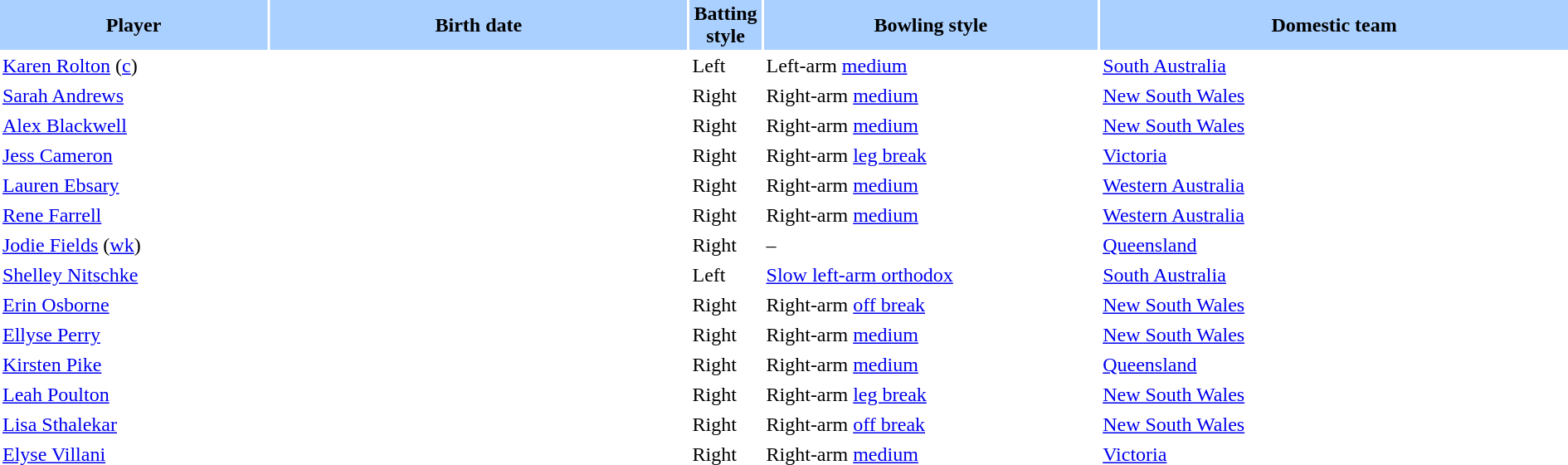<table class="sortable" style="width:100%;" border="0" cellspacing="2" cellpadding="2">
<tr style="background:#aad0ff;">
<th width=16%>Player</th>
<th width=25%>Birth date</th>
<th width=3%>Batting style</th>
<th width=20%>Bowling style</th>
<th width=28%>Domestic team</th>
</tr>
<tr>
<td><a href='#'>Karen Rolton</a> (<a href='#'>c</a>)</td>
<td></td>
<td>Left</td>
<td>Left-arm <a href='#'>medium</a></td>
<td><a href='#'>South Australia</a></td>
</tr>
<tr>
<td><a href='#'>Sarah Andrews</a></td>
<td></td>
<td>Right</td>
<td>Right-arm <a href='#'>medium</a></td>
<td><a href='#'>New South Wales</a></td>
</tr>
<tr>
<td><a href='#'>Alex Blackwell</a></td>
<td></td>
<td>Right</td>
<td>Right-arm <a href='#'>medium</a></td>
<td><a href='#'>New South Wales</a></td>
</tr>
<tr>
<td><a href='#'>Jess Cameron</a></td>
<td></td>
<td>Right</td>
<td>Right-arm <a href='#'>leg break</a></td>
<td><a href='#'>Victoria</a></td>
</tr>
<tr>
<td><a href='#'>Lauren Ebsary</a></td>
<td></td>
<td>Right</td>
<td>Right-arm <a href='#'>medium</a></td>
<td><a href='#'>Western Australia</a></td>
</tr>
<tr>
<td><a href='#'>Rene Farrell</a></td>
<td></td>
<td>Right</td>
<td>Right-arm <a href='#'>medium</a></td>
<td><a href='#'>Western Australia</a></td>
</tr>
<tr>
<td><a href='#'>Jodie Fields</a> (<a href='#'>wk</a>)</td>
<td></td>
<td>Right</td>
<td>–</td>
<td><a href='#'>Queensland</a></td>
</tr>
<tr>
<td><a href='#'>Shelley Nitschke</a></td>
<td></td>
<td>Left</td>
<td><a href='#'>Slow left-arm orthodox</a></td>
<td><a href='#'>South Australia</a></td>
</tr>
<tr>
<td><a href='#'>Erin Osborne</a></td>
<td></td>
<td>Right</td>
<td>Right-arm <a href='#'>off break</a></td>
<td><a href='#'>New South Wales</a></td>
</tr>
<tr>
<td><a href='#'>Ellyse Perry</a></td>
<td></td>
<td>Right</td>
<td>Right-arm <a href='#'>medium</a></td>
<td><a href='#'>New South Wales</a></td>
</tr>
<tr>
<td><a href='#'>Kirsten Pike</a></td>
<td></td>
<td>Right</td>
<td>Right-arm <a href='#'>medium</a></td>
<td><a href='#'>Queensland</a></td>
</tr>
<tr>
<td><a href='#'>Leah Poulton</a></td>
<td></td>
<td>Right</td>
<td>Right-arm <a href='#'>leg break</a></td>
<td><a href='#'>New South Wales</a></td>
</tr>
<tr>
<td><a href='#'>Lisa Sthalekar</a></td>
<td></td>
<td>Right</td>
<td>Right-arm <a href='#'>off break</a></td>
<td><a href='#'>New South Wales</a></td>
</tr>
<tr>
<td><a href='#'>Elyse Villani</a></td>
<td></td>
<td>Right</td>
<td>Right-arm <a href='#'>medium</a></td>
<td><a href='#'>Victoria</a></td>
</tr>
</table>
